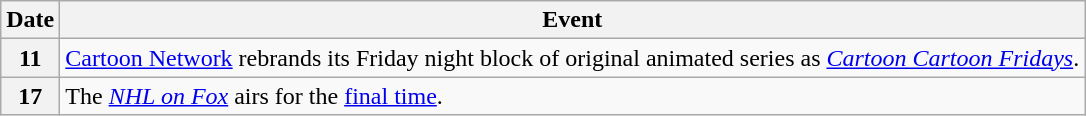<table class="wikitable">
<tr>
<th>Date</th>
<th>Event</th>
</tr>
<tr>
<th>11</th>
<td><a href='#'>Cartoon Network</a> rebrands its Friday night block of original animated series as <em><a href='#'>Cartoon Cartoon Fridays</a></em>.</td>
</tr>
<tr>
<th>17</th>
<td>The <em><a href='#'>NHL on Fox</a></em> airs for the <a href='#'>final time</a>.</td>
</tr>
</table>
